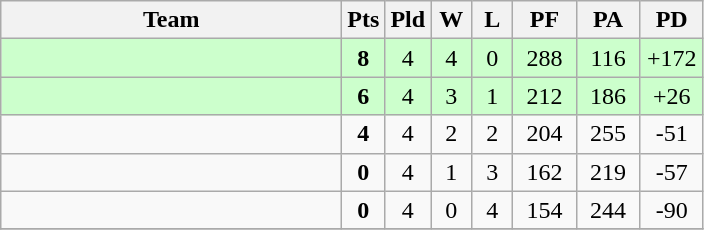<table class=wikitable style="text-align:center">
<tr>
<th width=220>Team</th>
<th width=20>Pts</th>
<th width=20>Pld</th>
<th width=20>W</th>
<th width=20>L</th>
<th width=35>PF</th>
<th width=35>PA</th>
<th width=35>PD</th>
</tr>
<tr style=background:#ccffcc>
<td align=left></td>
<td><strong>8</strong></td>
<td>4</td>
<td>4</td>
<td>0</td>
<td>288</td>
<td>116</td>
<td>+172</td>
</tr>
<tr style=background:#ccffcc>
<td align=left></td>
<td><strong>6</strong></td>
<td>4</td>
<td>3</td>
<td>1</td>
<td>212</td>
<td>186</td>
<td>+26</td>
</tr>
<tr>
<td align=left></td>
<td><strong>4</strong></td>
<td>4</td>
<td>2</td>
<td>2</td>
<td>204</td>
<td>255</td>
<td>-51</td>
</tr>
<tr>
<td align=left></td>
<td><strong>0</strong></td>
<td>4</td>
<td>1</td>
<td>3</td>
<td>162</td>
<td>219</td>
<td>-57</td>
</tr>
<tr>
<td align=left></td>
<td><strong>0</strong></td>
<td>4</td>
<td>0</td>
<td>4</td>
<td>154</td>
<td>244</td>
<td>-90</td>
</tr>
<tr>
</tr>
</table>
